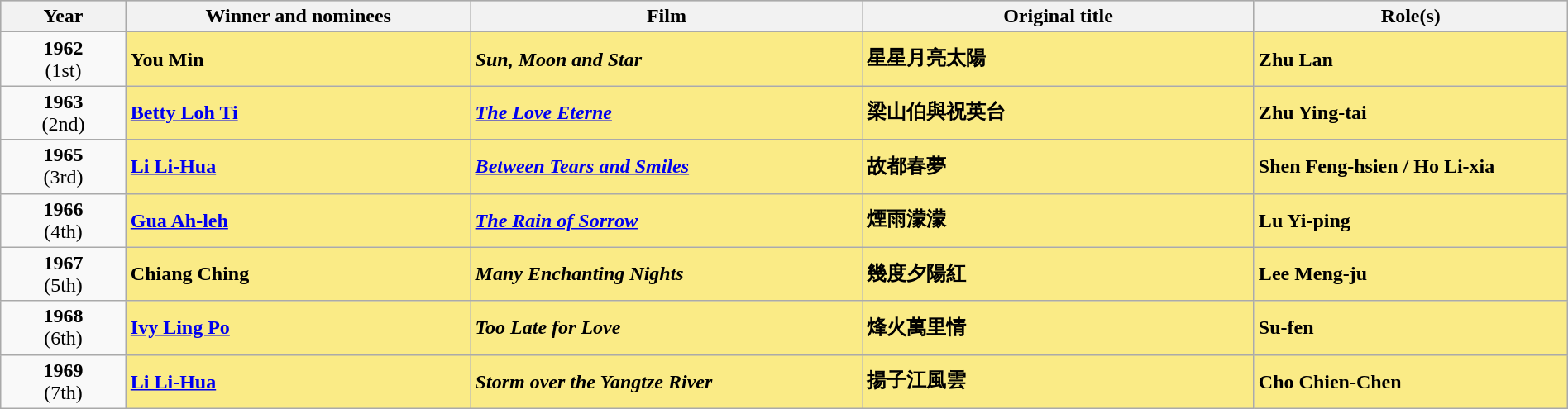<table class="wikitable" style="width:100%">
<tr style="background:#bebebe;">
<th style="width:8%;">Year</th>
<th style="width:22%;">Winner and nominees</th>
<th style="width:25%;">Film</th>
<th style="width:25%;">Original title</th>
<th style="width:20%;">Role(s)</th>
</tr>
<tr>
<td style="text-align:center"><strong>1962</strong><br>(1st)</td>
<td style="background:#FAEB86"><strong>You Min</strong></td>
<td style="background:#FAEB86"><strong><em>Sun, Moon and Star</em></strong></td>
<td style="background:#FAEB86"><strong>星星月亮太陽</strong></td>
<td style="background:#FAEB86"><strong>Zhu Lan</strong></td>
</tr>
<tr>
<td style="text-align:center"><strong>1963</strong><br>(2nd)</td>
<td style="background:#FAEB86"><strong><a href='#'>Betty Loh Ti</a></strong></td>
<td style="background:#FAEB86"><strong><em><a href='#'>The Love Eterne</a></em></strong></td>
<td style="background:#FAEB86"><strong>梁山伯與祝英台</strong></td>
<td style="background:#FAEB86"><strong>Zhu Ying-tai</strong></td>
</tr>
<tr>
<td style="text-align:center"><strong>1965</strong><br>(3rd)</td>
<td style="background:#FAEB86"><strong><a href='#'>Li Li-Hua</a></strong></td>
<td style="background:#FAEB86"><strong><em><a href='#'>Between Tears and Smiles</a></em></strong></td>
<td style="background:#FAEB86"><strong>故都春夢</strong></td>
<td style="background:#FAEB86"><strong>Shen Feng-hsien / Ho Li-xia</strong></td>
</tr>
<tr>
<td style="text-align:center"><strong>1966</strong><br>(4th)</td>
<td style="background:#FAEB86"><strong><a href='#'>Gua Ah-leh</a></strong></td>
<td style="background:#FAEB86"><strong><em><a href='#'>The Rain of Sorrow</a></em></strong></td>
<td style="background:#FAEB86"><strong>煙雨濛濛</strong></td>
<td style="background:#FAEB86"><strong>Lu Yi-ping</strong></td>
</tr>
<tr>
<td style="text-align:center"><strong>1967</strong><br>(5th)</td>
<td style="background:#FAEB86"><strong>Chiang Ching</strong></td>
<td style="background:#FAEB86"><strong><em>Many Enchanting Nights</em></strong></td>
<td style="background:#FAEB86"><strong>幾度夕陽紅</strong></td>
<td style="background:#FAEB86"><strong>Lee Meng-ju</strong></td>
</tr>
<tr>
<td style="text-align:center"><strong>1968</strong><br>(6th)</td>
<td style="background:#FAEB86"><strong><a href='#'>Ivy Ling Po</a></strong></td>
<td style="background:#FAEB86"><strong><em>Too Late for Love</em></strong></td>
<td style="background:#FAEB86"><strong>烽火萬里情</strong></td>
<td style="background:#FAEB86"><strong>Su-fen</strong></td>
</tr>
<tr>
<td style="text-align:center"><strong>1969</strong><br>(7th)</td>
<td style="background:#FAEB86"><strong><a href='#'>Li Li-Hua</a></strong></td>
<td style="background:#FAEB86"><strong><em>Storm over the Yangtze River</em></strong></td>
<td style="background:#FAEB86"><strong>揚子江風雲</strong></td>
<td style="background:#FAEB86"><strong>Cho Chien-Chen</strong></td>
</tr>
</table>
